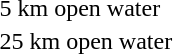<table>
<tr>
<td>5 km open water</td>
<td></td>
<td></td>
<td></td>
</tr>
<tr>
<td>25 km open water</td>
<td></td>
<td></td>
<td></td>
</tr>
</table>
